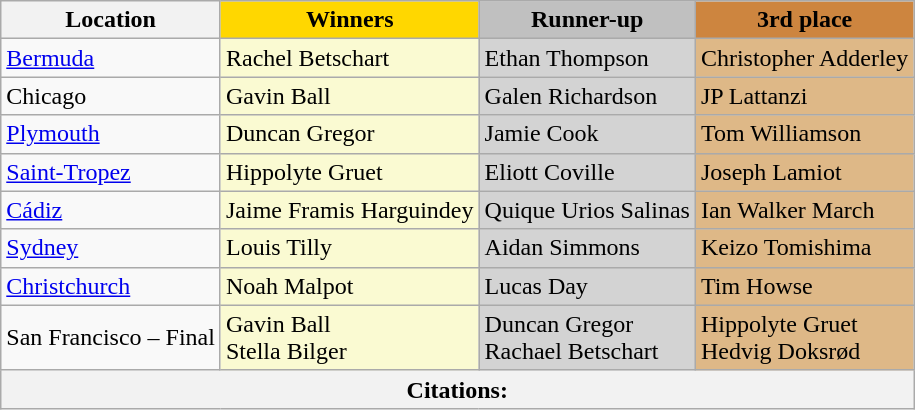<table class="wikitable">
<tr align=center>
<th>Location</th>
<td bgcolor=#FFD700><strong>Winners</strong></td>
<td bgcolor=#C0C0C0><strong>Runner-up</strong></td>
<td bgcolor=#CD853F><strong>3rd place</strong></td>
</tr>
<tr>
<td> <a href='#'>Bermuda</a></td>
<td bgcolor=#FAFAD2> Rachel Betschart</td>
<td bgcolor=#D3D3D3> Ethan Thompson</td>
<td bgcolor=#DEB887> Christopher Adderley</td>
</tr>
<tr>
<td> Chicago</td>
<td bgcolor=#FAFAD2> Gavin Ball</td>
<td bgcolor=#D3D3D3> Galen Richardson</td>
<td bgcolor=#DEB887> JP Lattanzi</td>
</tr>
<tr>
<td> <a href='#'>Plymouth</a></td>
<td bgcolor=#FAFAD2> Duncan Gregor</td>
<td bgcolor=#D3D3D3> Jamie Cook</td>
<td bgcolor=#DEB887> Tom Williamson</td>
</tr>
<tr>
<td> <a href='#'>Saint-Tropez</a></td>
<td bgcolor=#FAFAD2> Hippolyte Gruet</td>
<td bgcolor=#D3D3D3> Eliott Coville</td>
<td bgcolor=#DEB887> Joseph Lamiot</td>
</tr>
<tr>
<td> <a href='#'>Cádiz</a></td>
<td bgcolor=#FAFAD2> Jaime Framis Harguindey</td>
<td bgcolor=#D3D3D3> Quique Urios Salinas</td>
<td bgcolor=#DEB887> Ian Walker March</td>
</tr>
<tr>
<td> <a href='#'>Sydney</a></td>
<td bgcolor=#FAFAD2> Louis Tilly</td>
<td bgcolor=#D3D3D3> Aidan Simmons</td>
<td bgcolor=#DEB887> Keizo Tomishima</td>
</tr>
<tr>
<td> <a href='#'>Christchurch</a></td>
<td bgcolor=#FAFAD2> Noah Malpot</td>
<td bgcolor=#D3D3D3> Lucas Day</td>
<td bgcolor=#DEB887> Tim Howse</td>
</tr>
<tr>
<td> San Francisco – Final</td>
<td bgcolor=#FAFAD2> Gavin Ball <br>  Stella Bilger</td>
<td bgcolor=#D3D3D3> Duncan Gregor <br>  Rachael Betschart</td>
<td bgcolor=#DEB887> Hippolyte Gruet <br>  Hedvig Doksrød</td>
</tr>
<tr>
<th colspan="5">Citations: </th>
</tr>
</table>
